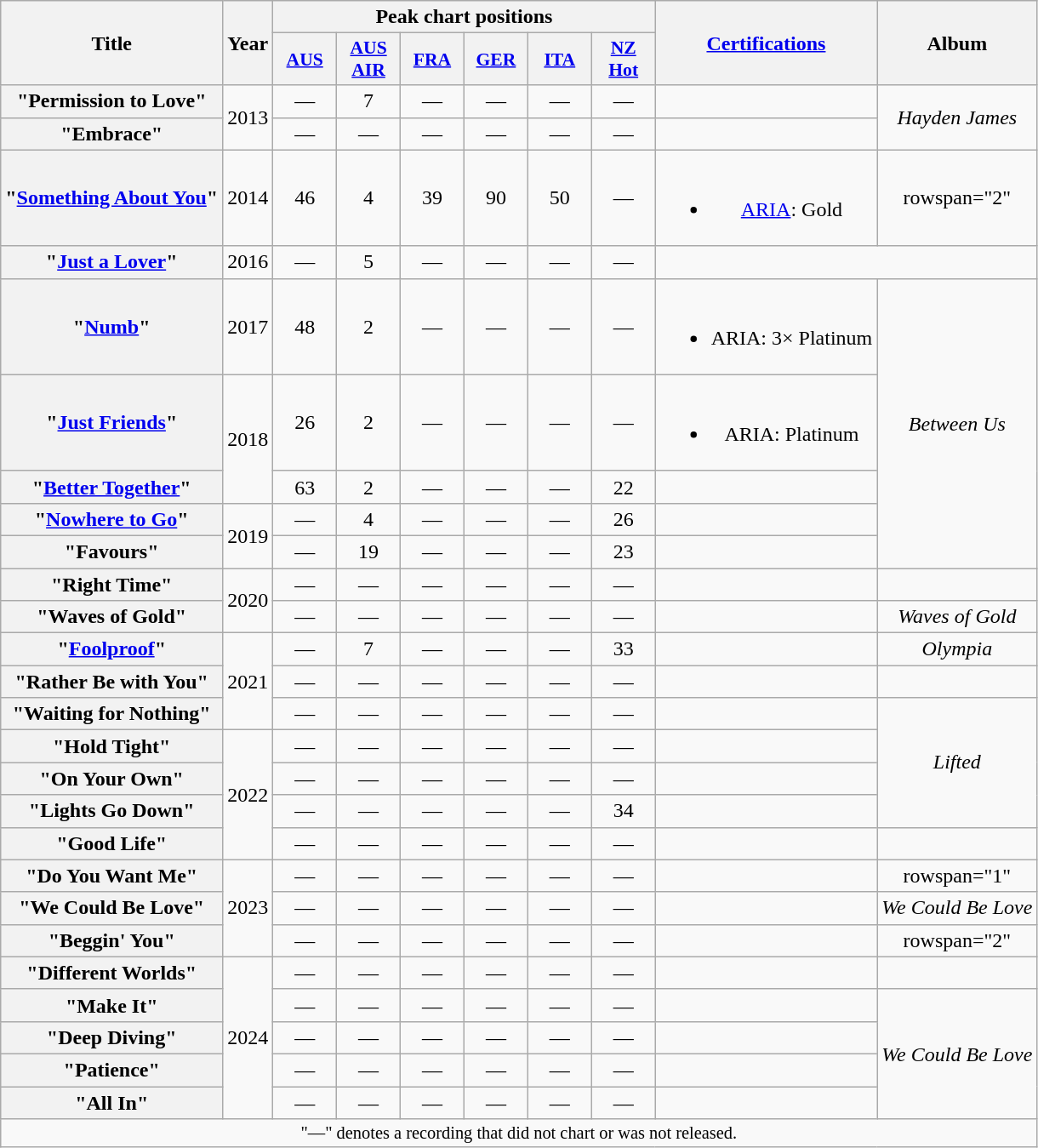<table class="wikitable plainrowheaders" style=text-align:center;>
<tr>
<th scope="col" rowspan="2">Title</th>
<th scope="col" rowspan="2">Year</th>
<th scope="col" colspan="6">Peak chart positions</th>
<th scope="col" rowspan="2"><a href='#'>Certifications</a></th>
<th scope="col" rowspan="2">Album</th>
</tr>
<tr>
<th scope="col" style="width:3em;font-size:90%;"><a href='#'>AUS</a><br></th>
<th scope="col" style="width:3em;font-size:90%;"><a href='#'>AUS<br>AIR</a><br></th>
<th scope="col" style="width:3em;font-size:90%;"><a href='#'>FRA</a><br></th>
<th scope="col" style="width:3em;font-size:90%;"><a href='#'>GER</a><br></th>
<th scope="col" style="width:3em;font-size:90%;"><a href='#'>ITA</a><br></th>
<th scope="col" style="width:3em;font-size:90%;"><a href='#'>NZ<br>Hot</a><br></th>
</tr>
<tr>
<th scope="row">"Permission to Love"</th>
<td rowspan="2">2013</td>
<td>—</td>
<td>7</td>
<td>—</td>
<td>—</td>
<td>—</td>
<td>—</td>
<td></td>
<td rowspan="2"><em>Hayden James</em></td>
</tr>
<tr>
<th scope="row">"Embrace"</th>
<td>—</td>
<td>—</td>
<td>—</td>
<td>—</td>
<td>—</td>
<td>—</td>
<td></td>
</tr>
<tr>
<th scope="row">"<a href='#'>Something About You</a>"</th>
<td>2014</td>
<td>46</td>
<td>4</td>
<td>39</td>
<td>90</td>
<td>50</td>
<td>—</td>
<td><br><ul><li><a href='#'>ARIA</a>: Gold</li></ul></td>
<td>rowspan="2" </td>
</tr>
<tr>
<th scope="row">"<a href='#'>Just a Lover</a>"<br></th>
<td>2016</td>
<td>—</td>
<td>5</td>
<td>—</td>
<td>—</td>
<td>—</td>
<td>—</td>
</tr>
<tr>
<th scope="row">"<a href='#'>Numb</a>"<br></th>
<td>2017</td>
<td>48</td>
<td>2</td>
<td>—</td>
<td>—</td>
<td>—</td>
<td>—</td>
<td><br><ul><li>ARIA: 3× Platinum</li></ul></td>
<td rowspan="5"><em>Between Us</em></td>
</tr>
<tr>
<th scope="row">"<a href='#'>Just Friends</a>"<br></th>
<td rowspan="2">2018</td>
<td>26</td>
<td>2</td>
<td>—</td>
<td>—</td>
<td>—</td>
<td>—</td>
<td><br><ul><li>ARIA: Platinum</li></ul></td>
</tr>
<tr>
<th scope="row">"<a href='#'>Better Together</a>"<br></th>
<td>63</td>
<td>2</td>
<td>—</td>
<td>—</td>
<td>—</td>
<td>22</td>
<td></td>
</tr>
<tr>
<th scope="row">"<a href='#'>Nowhere to Go</a>"<br></th>
<td rowspan="2">2019</td>
<td>—</td>
<td>4</td>
<td>—</td>
<td>—</td>
<td>—</td>
<td>26</td>
<td></td>
</tr>
<tr>
<th scope="row">"Favours"<br></th>
<td>—</td>
<td>19</td>
<td>—</td>
<td>—</td>
<td>—</td>
<td>23</td>
<td></td>
</tr>
<tr>
<th scope="row">"Right Time"<br></th>
<td rowspan="2">2020</td>
<td>—</td>
<td>—</td>
<td>—</td>
<td>—</td>
<td>—</td>
<td>—</td>
<td></td>
<td></td>
</tr>
<tr>
<th scope="row">"Waves of Gold"<br></th>
<td>—</td>
<td>—</td>
<td>—</td>
<td>—</td>
<td>—</td>
<td>—</td>
<td></td>
<td><em>Waves of Gold</em></td>
</tr>
<tr>
<th scope="row">"<a href='#'>Foolproof</a>"<br></th>
<td rowspan="3">2021</td>
<td>—</td>
<td>7</td>
<td>—</td>
<td>—</td>
<td>—</td>
<td>33</td>
<td></td>
<td><em>Olympia</em></td>
</tr>
<tr>
<th scope="row">"Rather Be with You"<br></th>
<td>—</td>
<td>—</td>
<td>—</td>
<td>—</td>
<td>—</td>
<td>—</td>
<td></td>
<td></td>
</tr>
<tr>
<th scope="row">"Waiting for Nothing"<br></th>
<td>—</td>
<td>—</td>
<td>—</td>
<td>—</td>
<td>—</td>
<td>—</td>
<td></td>
<td rowspan="4"><em>Lifted</em></td>
</tr>
<tr>
<th scope="row">"Hold Tight"</th>
<td rowspan="4">2022</td>
<td>—</td>
<td>—</td>
<td>—</td>
<td>—</td>
<td>—</td>
<td>—</td>
<td></td>
</tr>
<tr>
<th scope="row">"On Your Own"<br></th>
<td>—</td>
<td>—</td>
<td>—</td>
<td>—</td>
<td>—</td>
<td>—</td>
<td></td>
</tr>
<tr>
<th scope="row">"Lights Go Down"<br></th>
<td>—</td>
<td>—</td>
<td>—</td>
<td>—</td>
<td>—</td>
<td>34</td>
<td></td>
</tr>
<tr>
<th scope="row">"Good Life"<br></th>
<td>—</td>
<td>—</td>
<td>—</td>
<td>—</td>
<td>—</td>
<td>—</td>
<td></td>
<td></td>
</tr>
<tr>
<th scope="row">"Do You Want Me"<br></th>
<td rowspan="3">2023</td>
<td>—</td>
<td>—</td>
<td>—</td>
<td>—</td>
<td>—</td>
<td>—</td>
<td></td>
<td>rowspan="1" </td>
</tr>
<tr>
<th scope="row">"We Could Be Love"<br></th>
<td>—</td>
<td>—</td>
<td>—</td>
<td>—</td>
<td>—</td>
<td>—</td>
<td></td>
<td><em>We Could Be Love</em></td>
</tr>
<tr>
<th scope="row">"Beggin' You"<br></th>
<td>—</td>
<td>—</td>
<td>—</td>
<td>—</td>
<td>—</td>
<td>—</td>
<td></td>
<td>rowspan="2" </td>
</tr>
<tr>
<th scope="row">"Different Worlds"<br></th>
<td rowspan="5">2024</td>
<td>—</td>
<td>—</td>
<td>—</td>
<td>—</td>
<td>—</td>
<td>—</td>
<td></td>
</tr>
<tr>
<th scope="row">"Make It"<br></th>
<td>—</td>
<td>—</td>
<td>—</td>
<td>—</td>
<td>—</td>
<td>—</td>
<td></td>
<td rowspan="4"><em>We Could Be Love</em></td>
</tr>
<tr>
<th scope="row">"Deep Diving"<br></th>
<td>—</td>
<td>—</td>
<td>—</td>
<td>—</td>
<td>—</td>
<td>—</td>
<td></td>
</tr>
<tr>
<th scope="row">"Patience"<br></th>
<td>—</td>
<td>—</td>
<td>—</td>
<td>—</td>
<td>—</td>
<td>—</td>
<td></td>
</tr>
<tr>
<th scope="row">"All In"</th>
<td>—</td>
<td>—</td>
<td>—</td>
<td>—</td>
<td>—</td>
<td>—</td>
<td></td>
</tr>
<tr>
<td colspan="10" style="font-size:85%">"—" denotes a recording that did not chart or was not released.</td>
</tr>
</table>
